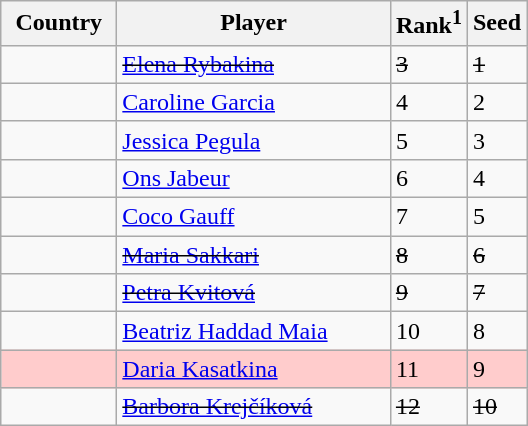<table class="wikitable" border="1">
<tr>
<th width="70">Country</th>
<th width="175">Player</th>
<th>Rank<sup>1</sup></th>
<th>Seed</th>
</tr>
<tr>
<td><s></s></td>
<td><s><a href='#'>Elena Rybakina</a></s></td>
<td><s>3</s></td>
<td><s>1</s></td>
</tr>
<tr>
<td></td>
<td><a href='#'>Caroline Garcia</a></td>
<td>4</td>
<td>2</td>
</tr>
<tr>
<td></td>
<td><a href='#'>Jessica Pegula</a></td>
<td>5</td>
<td>3</td>
</tr>
<tr>
<td></td>
<td><a href='#'>Ons Jabeur</a></td>
<td>6</td>
<td>4</td>
</tr>
<tr>
<td></td>
<td><a href='#'>Coco Gauff</a></td>
<td>7</td>
<td>5</td>
</tr>
<tr>
<td><s></s></td>
<td><s><a href='#'>Maria Sakkari</a></s></td>
<td><s>8</s></td>
<td><s>6</s></td>
</tr>
<tr>
<td><s></s></td>
<td><s><a href='#'>Petra Kvitová</a></s></td>
<td><s>9</s></td>
<td><s>7</s></td>
</tr>
<tr>
<td></td>
<td><a href='#'>Beatriz Haddad Maia</a></td>
<td>10</td>
<td>8</td>
</tr>
<tr style="background:#fcc;">
<td></td>
<td><a href='#'>Daria Kasatkina</a></td>
<td>11</td>
<td>9</td>
</tr>
<tr>
<td><s></s></td>
<td><s><a href='#'>Barbora Krejčíková</a></s></td>
<td><s>12</s></td>
<td><s>10</s></td>
</tr>
</table>
